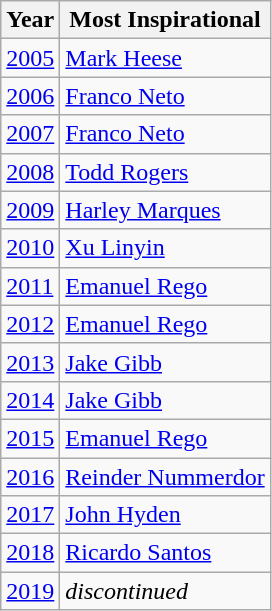<table class="wikitable sortable" style="display:inline-table;">
<tr>
<th>Year</th>
<th>Most Inspirational</th>
</tr>
<tr>
<td><a href='#'>2005</a></td>
<td> <a href='#'>Mark Heese</a></td>
</tr>
<tr>
<td><a href='#'>2006</a></td>
<td> <a href='#'>Franco Neto</a> </td>
</tr>
<tr>
<td><a href='#'>2007</a></td>
<td> <a href='#'>Franco Neto</a> </td>
</tr>
<tr>
<td><a href='#'>2008</a></td>
<td> <a href='#'>Todd Rogers</a></td>
</tr>
<tr>
<td><a href='#'>2009</a></td>
<td> <a href='#'>Harley Marques</a></td>
</tr>
<tr>
<td><a href='#'>2010</a></td>
<td> <a href='#'>Xu Linyin</a></td>
</tr>
<tr>
<td><a href='#'>2011</a></td>
<td> <a href='#'>Emanuel Rego</a> </td>
</tr>
<tr>
<td><a href='#'>2012</a></td>
<td> <a href='#'>Emanuel Rego</a> </td>
</tr>
<tr>
<td><a href='#'>2013</a></td>
<td> <a href='#'>Jake Gibb</a> </td>
</tr>
<tr>
<td><a href='#'>2014</a></td>
<td> <a href='#'>Jake Gibb</a> </td>
</tr>
<tr>
<td><a href='#'>2015</a></td>
<td> <a href='#'>Emanuel Rego</a> </td>
</tr>
<tr>
<td><a href='#'>2016</a></td>
<td> <a href='#'>Reinder Nummerdor</a></td>
</tr>
<tr>
<td><a href='#'>2017</a></td>
<td> <a href='#'>John Hyden</a></td>
</tr>
<tr>
<td><a href='#'>2018</a></td>
<td> <a href='#'>Ricardo Santos</a></td>
</tr>
<tr>
<td><a href='#'>2019</a></td>
<td><em>discontinued</em></td>
</tr>
</table>
